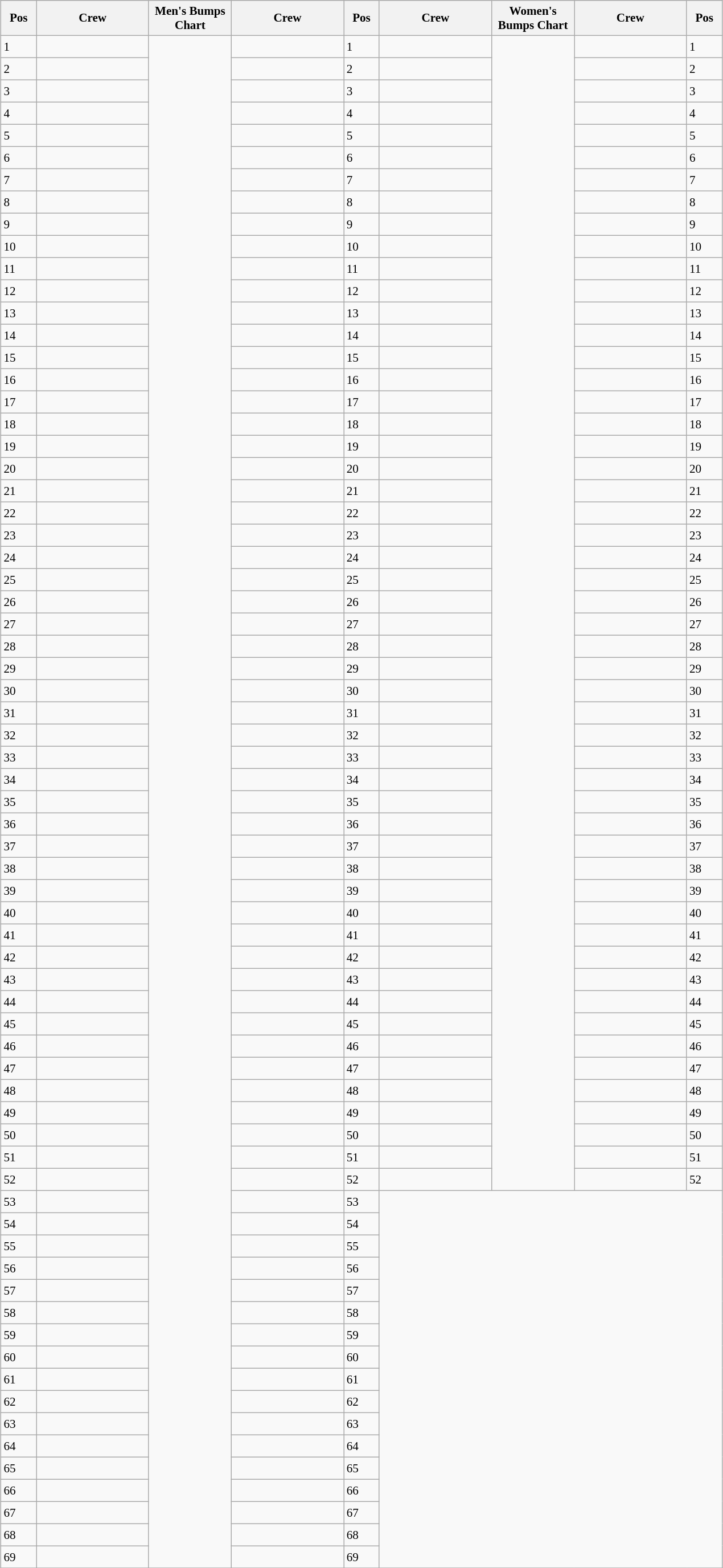<table class="wikitable" style="font-size:88%; white-space:nowrap; margin:0.5em auto">
<tr style="white-space:normal">
<th width=35>Pos</th>
<th width=125>Crew</th>
<th width=90>Men's Bumps Chart</th>
<th width=125>Crew</th>
<th width=35>Pos</th>
<th width=125>Crew</th>
<th width=90>Women's Bumps Chart</th>
<th width=125>Crew</th>
<th width=35>Pos</th>
</tr>
<tr style="height:26px">
<td>1</td>
<td></td>
<td rowspan="69" style="padding:0"></td>
<td></td>
<td>1</td>
<td></td>
<td rowspan="52" style="padding:0"></td>
<td></td>
<td>1</td>
</tr>
<tr style="height:26px">
<td>2</td>
<td></td>
<td></td>
<td>2</td>
<td></td>
<td></td>
<td>2</td>
</tr>
<tr style="height:26px">
<td>3</td>
<td></td>
<td></td>
<td>3</td>
<td></td>
<td></td>
<td>3</td>
</tr>
<tr style="height:26px">
<td>4</td>
<td></td>
<td></td>
<td>4</td>
<td></td>
<td></td>
<td>4</td>
</tr>
<tr style="height:26px">
<td>5</td>
<td></td>
<td></td>
<td>5</td>
<td></td>
<td></td>
<td>5</td>
</tr>
<tr style="height:26px">
<td>6</td>
<td></td>
<td></td>
<td>6</td>
<td></td>
<td></td>
<td>6</td>
</tr>
<tr style="height:26px">
<td>7</td>
<td></td>
<td></td>
<td>7</td>
<td></td>
<td></td>
<td>7</td>
</tr>
<tr style="height:26px">
<td>8</td>
<td></td>
<td></td>
<td>8</td>
<td></td>
<td></td>
<td>8</td>
</tr>
<tr style="height:26px">
<td>9</td>
<td></td>
<td></td>
<td>9</td>
<td></td>
<td></td>
<td>9</td>
</tr>
<tr style="height:26px">
<td>10</td>
<td></td>
<td></td>
<td>10</td>
<td></td>
<td></td>
<td>10</td>
</tr>
<tr style="height:26px">
<td>11</td>
<td></td>
<td></td>
<td>11</td>
<td></td>
<td></td>
<td>11</td>
</tr>
<tr style="height:26px">
<td>12</td>
<td></td>
<td></td>
<td>12</td>
<td></td>
<td></td>
<td>12</td>
</tr>
<tr style="height:26px">
<td>13</td>
<td></td>
<td></td>
<td>13</td>
<td></td>
<td></td>
<td>13</td>
</tr>
<tr style="height:26px">
<td>14</td>
<td></td>
<td></td>
<td>14</td>
<td></td>
<td></td>
<td>14</td>
</tr>
<tr style="height:26px">
<td>15</td>
<td></td>
<td></td>
<td>15</td>
<td></td>
<td></td>
<td>15</td>
</tr>
<tr style="height:26px">
<td>16</td>
<td></td>
<td></td>
<td>16</td>
<td></td>
<td></td>
<td>16</td>
</tr>
<tr style="height:26px">
<td>17</td>
<td></td>
<td></td>
<td>17</td>
<td></td>
<td></td>
<td>17</td>
</tr>
<tr style="height:26px">
<td>18</td>
<td></td>
<td></td>
<td>18</td>
<td></td>
<td></td>
<td>18</td>
</tr>
<tr style="height:26px">
<td>19</td>
<td></td>
<td></td>
<td>19</td>
<td></td>
<td></td>
<td>19</td>
</tr>
<tr style="height:26px">
<td>20</td>
<td></td>
<td></td>
<td>20</td>
<td></td>
<td></td>
<td>20</td>
</tr>
<tr style="height:26px">
<td>21</td>
<td></td>
<td></td>
<td>21</td>
<td></td>
<td></td>
<td>21</td>
</tr>
<tr style="height:26px">
<td>22</td>
<td></td>
<td></td>
<td>22</td>
<td></td>
<td></td>
<td>22</td>
</tr>
<tr style="height:26px">
<td>23</td>
<td></td>
<td></td>
<td>23</td>
<td></td>
<td></td>
<td>23</td>
</tr>
<tr style="height:26px">
<td>24</td>
<td></td>
<td></td>
<td>24</td>
<td></td>
<td></td>
<td>24</td>
</tr>
<tr style="height:26px">
<td>25</td>
<td></td>
<td></td>
<td>25</td>
<td></td>
<td></td>
<td>25</td>
</tr>
<tr style="height:26px">
<td>26</td>
<td></td>
<td></td>
<td>26</td>
<td></td>
<td></td>
<td>26</td>
</tr>
<tr style="height:26px">
<td>27</td>
<td></td>
<td></td>
<td>27</td>
<td></td>
<td></td>
<td>27</td>
</tr>
<tr style="height:26px">
<td>28</td>
<td></td>
<td></td>
<td>28</td>
<td></td>
<td></td>
<td>28</td>
</tr>
<tr style="height:26px">
<td>29</td>
<td></td>
<td></td>
<td>29</td>
<td></td>
<td></td>
<td>29</td>
</tr>
<tr style="height:26px">
<td>30</td>
<td></td>
<td></td>
<td>30</td>
<td></td>
<td></td>
<td>30</td>
</tr>
<tr style="height:26px">
<td>31</td>
<td></td>
<td></td>
<td>31</td>
<td></td>
<td></td>
<td>31</td>
</tr>
<tr style="height:26px">
<td>32</td>
<td></td>
<td></td>
<td>32</td>
<td></td>
<td></td>
<td>32</td>
</tr>
<tr style="height:26px">
<td>33</td>
<td></td>
<td></td>
<td>33</td>
<td></td>
<td></td>
<td>33</td>
</tr>
<tr style="height:26px">
<td>34</td>
<td></td>
<td></td>
<td>34</td>
<td></td>
<td></td>
<td>34</td>
</tr>
<tr style="height:26px">
<td>35</td>
<td></td>
<td></td>
<td>35</td>
<td></td>
<td></td>
<td>35</td>
</tr>
<tr style="height:26px">
<td>36</td>
<td></td>
<td></td>
<td>36</td>
<td></td>
<td></td>
<td>36</td>
</tr>
<tr style="height:26px">
<td>37</td>
<td></td>
<td></td>
<td>37</td>
<td></td>
<td></td>
<td>37</td>
</tr>
<tr style="height:26px">
<td>38</td>
<td></td>
<td></td>
<td>38</td>
<td></td>
<td></td>
<td>38</td>
</tr>
<tr style="height:26px">
<td>39</td>
<td></td>
<td></td>
<td>39</td>
<td></td>
<td></td>
<td>39</td>
</tr>
<tr style="height:26px">
<td>40</td>
<td></td>
<td></td>
<td>40</td>
<td></td>
<td></td>
<td>40</td>
</tr>
<tr style="height:26px">
<td>41</td>
<td></td>
<td></td>
<td>41</td>
<td></td>
<td></td>
<td>41</td>
</tr>
<tr style="height:26px">
<td>42</td>
<td></td>
<td></td>
<td>42</td>
<td></td>
<td></td>
<td>42</td>
</tr>
<tr style="height:26px">
<td>43</td>
<td></td>
<td></td>
<td>43</td>
<td></td>
<td></td>
<td>43</td>
</tr>
<tr style="height:26px">
<td>44</td>
<td></td>
<td></td>
<td>44</td>
<td></td>
<td></td>
<td>44</td>
</tr>
<tr style="height:26px">
<td>45</td>
<td></td>
<td></td>
<td>45</td>
<td></td>
<td></td>
<td>45</td>
</tr>
<tr style="height:26px">
<td>46</td>
<td></td>
<td></td>
<td>46</td>
<td></td>
<td></td>
<td>46</td>
</tr>
<tr style="height:26px">
<td>47</td>
<td></td>
<td></td>
<td>47</td>
<td></td>
<td></td>
<td>47</td>
</tr>
<tr style="height:26px">
<td>48</td>
<td></td>
<td></td>
<td>48</td>
<td></td>
<td></td>
<td>48</td>
</tr>
<tr style="height:26px">
<td>49</td>
<td></td>
<td></td>
<td>49</td>
<td></td>
<td></td>
<td>49</td>
</tr>
<tr style="height:26px">
<td>50</td>
<td></td>
<td></td>
<td>50</td>
<td></td>
<td></td>
<td>50</td>
</tr>
<tr style="height:26px">
<td>51</td>
<td></td>
<td></td>
<td>51</td>
<td></td>
<td></td>
<td>51</td>
</tr>
<tr style="height:26px">
<td>52</td>
<td></td>
<td></td>
<td>52</td>
<td></td>
<td></td>
<td>52</td>
</tr>
<tr style="height:26px">
<td>53</td>
<td></td>
<td></td>
<td>53</td>
<td colspan="4" rowspan="17"> </td>
</tr>
<tr style="height:26px">
<td>54</td>
<td></td>
<td></td>
<td>54</td>
</tr>
<tr style="height:26px">
<td>55</td>
<td></td>
<td></td>
<td>55</td>
</tr>
<tr style="height:26px">
<td>56</td>
<td></td>
<td></td>
<td>56</td>
</tr>
<tr style="height:26px">
<td>57</td>
<td></td>
<td></td>
<td>57</td>
</tr>
<tr style="height:26px">
<td>58</td>
<td></td>
<td></td>
<td>58</td>
</tr>
<tr style="height:26px">
<td>59</td>
<td></td>
<td></td>
<td>59</td>
</tr>
<tr style="height:26px">
<td>60</td>
<td></td>
<td></td>
<td>60</td>
</tr>
<tr style="height:26px">
<td>61</td>
<td></td>
<td></td>
<td>61</td>
</tr>
<tr style="height:26px">
<td>62</td>
<td></td>
<td></td>
<td>62</td>
</tr>
<tr style="height:26px">
<td>63</td>
<td></td>
<td></td>
<td>63</td>
</tr>
<tr style="height:26px">
<td>64</td>
<td></td>
<td></td>
<td>64</td>
</tr>
<tr style="height:26px">
<td>65</td>
<td></td>
<td></td>
<td>65</td>
</tr>
<tr style="height:26px">
<td>66</td>
<td></td>
<td></td>
<td>66</td>
</tr>
<tr style="height:26px">
<td>67</td>
<td></td>
<td></td>
<td>67</td>
</tr>
<tr style="height:26px">
<td>68</td>
<td></td>
<td></td>
<td>68</td>
</tr>
<tr style="height:26px">
<td>69</td>
<td></td>
<td></td>
<td>69</td>
</tr>
<tr>
</tr>
</table>
